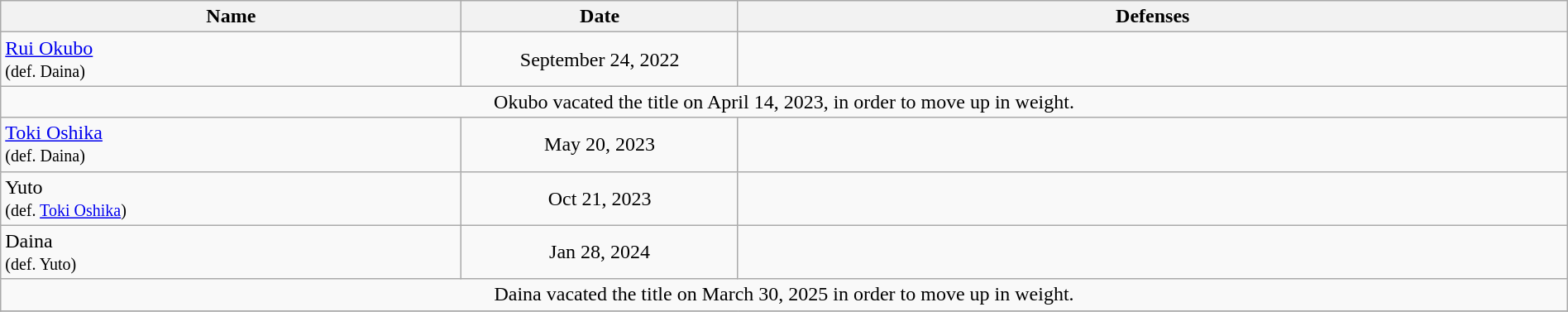<table class="wikitable" width=100%>
<tr>
<th width=25%>Name</th>
<th width=15%>Date</th>
<th width=45%>Defenses</th>
</tr>
<tr>
<td align=left> <a href='#'>Rui Okubo</a> <br><small>(def. Daina)</small></td>
<td align=center>September 24, 2022</td>
<td></td>
</tr>
<tr>
<td colspan=3 align=center>Okubo vacated the title on April 14, 2023, in order to move up in weight.</td>
</tr>
<tr>
<td align=left> <a href='#'>Toki Oshika</a> <br><small>(def. Daina)</small></td>
<td align=center>May 20, 2023</td>
<td></td>
</tr>
<tr>
<td align=left> Yuto <br><small>(def. <a href='#'>Toki Oshika</a>)</small></td>
<td align=center>Oct 21, 2023</td>
<td></td>
</tr>
<tr>
<td align=left> Daina <br><small>(def. Yuto)</small></td>
<td align=center>Jan 28, 2024</td>
<td></td>
</tr>
<tr>
<td colspan=3 align=center>Daina vacated the title on March 30, 2025 in order to move up in weight.</td>
</tr>
<tr>
</tr>
</table>
